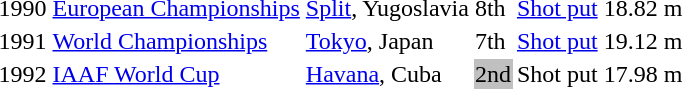<table>
<tr>
<td>1990</td>
<td><a href='#'>European Championships</a></td>
<td><a href='#'>Split</a>, Yugoslavia</td>
<td>8th</td>
<td><a href='#'>Shot put</a></td>
<td>18.82 m</td>
</tr>
<tr>
<td>1991</td>
<td><a href='#'>World Championships</a></td>
<td><a href='#'>Tokyo</a>, Japan</td>
<td>7th</td>
<td><a href='#'>Shot put</a></td>
<td>19.12 m</td>
</tr>
<tr>
<td>1992</td>
<td><a href='#'>IAAF World Cup</a></td>
<td><a href='#'>Havana</a>, Cuba</td>
<td bgcolor=silver>2nd</td>
<td>Shot put</td>
<td>17.98 m</td>
</tr>
</table>
